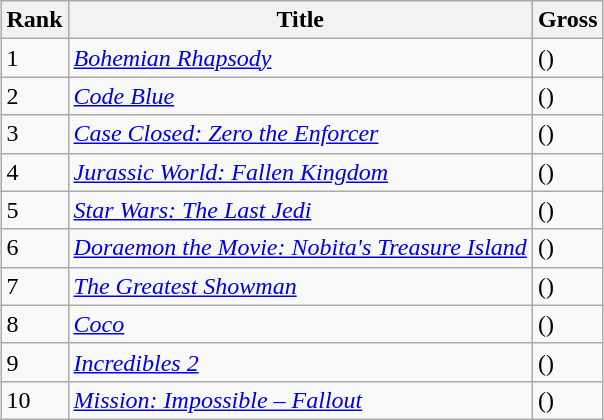<table class="wikitable sortable" style="margin:auto; margin:auto;">
<tr>
<th>Rank</th>
<th>Title</th>
<th>Gross</th>
</tr>
<tr>
<td>1</td>
<td><em><a href='#'>Bohemian Rhapsody</a></em></td>
<td> ()</td>
</tr>
<tr>
<td>2</td>
<td> <em><a href='#'>Code Blue</a></em></td>
<td> ()</td>
</tr>
<tr>
<td>3</td>
<td> <em><a href='#'>Case Closed: Zero the Enforcer</a></em></td>
<td> ()</td>
</tr>
<tr>
<td>4</td>
<td><em><a href='#'>Jurassic World: Fallen Kingdom</a></em></td>
<td> ()</td>
</tr>
<tr>
<td>5</td>
<td><em><a href='#'>Star Wars: The Last Jedi</a></em></td>
<td> ()</td>
</tr>
<tr>
<td>6</td>
<td> <em><a href='#'>Doraemon the Movie: Nobita's Treasure Island</a></em></td>
<td> ()</td>
</tr>
<tr>
<td>7</td>
<td><em><a href='#'>The Greatest Showman</a></em></td>
<td> ()</td>
</tr>
<tr>
<td>8</td>
<td><em><a href='#'>Coco</a></em></td>
<td> ()</td>
</tr>
<tr>
<td>9</td>
<td><em><a href='#'>Incredibles 2</a></em></td>
<td> ()</td>
</tr>
<tr>
<td>10</td>
<td><em><a href='#'>Mission: Impossible – Fallout</a></em></td>
<td> ()</td>
</tr>
</table>
